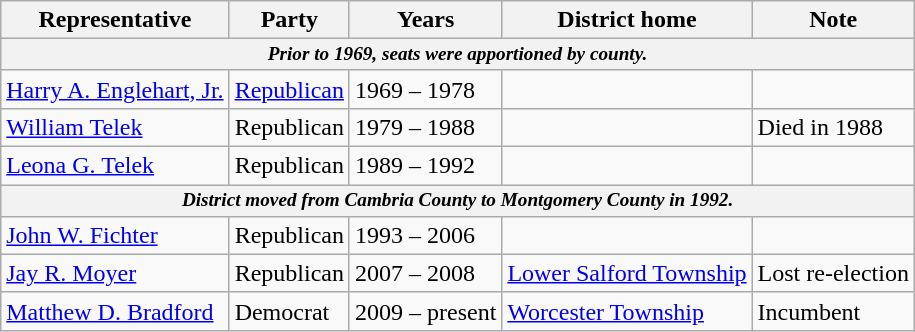<table class=wikitable>
<tr valign=bottom>
<th>Representative</th>
<th>Party</th>
<th>Years</th>
<th>District home</th>
<th>Note</th>
</tr>
<tr>
<th colspan=5 style="font-size: 80%;"><em>Prior to 1969, seats were apportioned by county.</em></th>
</tr>
<tr>
<td><a href='#'>Harry A. Englehart, Jr.</a></td>
<td><a href='#'>Republican</a></td>
<td>1969 – 1978</td>
<td></td>
<td></td>
</tr>
<tr>
<td><a href='#'>William Telek</a></td>
<td>Republican</td>
<td>1979 – 1988</td>
<td></td>
<td>Died in 1988</td>
</tr>
<tr>
<td><a href='#'>Leona G. Telek</a></td>
<td>Republican</td>
<td>1989 – 1992</td>
<td></td>
<td></td>
</tr>
<tr>
<th colspan=5 style="font-size: 80%;"><em>District moved from Cambria County to Montgomery County in 1992.</em></th>
</tr>
<tr>
<td><a href='#'>John W. Fichter</a></td>
<td>Republican</td>
<td>1993 – 2006</td>
<td></td>
<td></td>
</tr>
<tr>
<td><a href='#'>Jay R. Moyer</a></td>
<td>Republican</td>
<td>2007 – 2008</td>
<td><a href='#'>Lower Salford Township</a></td>
<td>Lost re-election</td>
</tr>
<tr>
<td><a href='#'>Matthew D. Bradford</a></td>
<td>Democrat</td>
<td>2009 – present</td>
<td><a href='#'>Worcester Township</a></td>
<td>Incumbent</td>
</tr>
</table>
